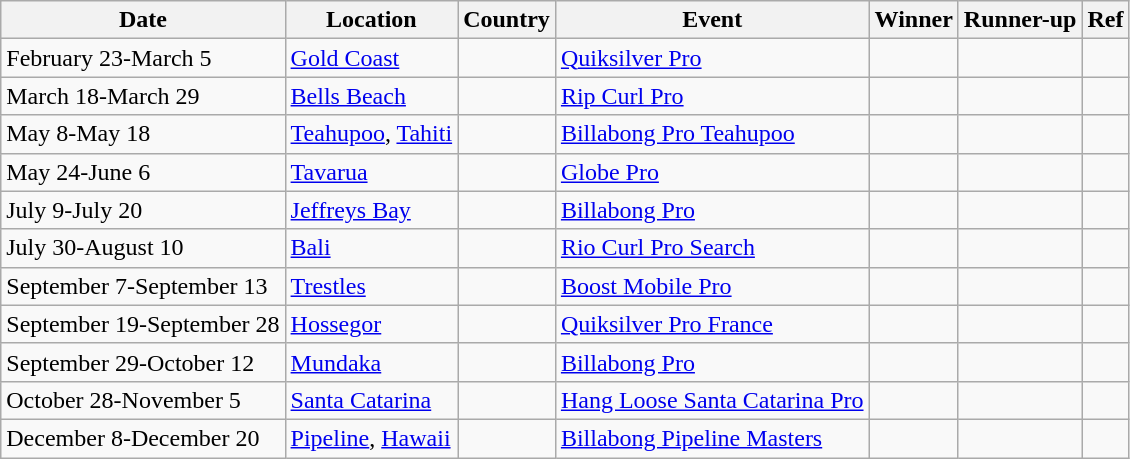<table class="wikitable">
<tr>
<th>Date</th>
<th>Location</th>
<th>Country</th>
<th>Event</th>
<th>Winner</th>
<th>Runner-up</th>
<th>Ref</th>
</tr>
<tr>
<td>February 23-March 5</td>
<td><a href='#'>Gold Coast</a></td>
<td></td>
<td><a href='#'>Quiksilver Pro</a></td>
<td></td>
<td></td>
<td></td>
</tr>
<tr>
<td>March 18-March 29</td>
<td><a href='#'>Bells Beach</a></td>
<td></td>
<td><a href='#'>Rip Curl Pro</a></td>
<td></td>
<td></td>
<td></td>
</tr>
<tr>
<td>May 8-May 18</td>
<td><a href='#'>Teahupoo</a>, <a href='#'>Tahiti</a></td>
<td></td>
<td><a href='#'>Billabong Pro Teahupoo</a></td>
<td></td>
<td></td>
<td></td>
</tr>
<tr>
<td>May 24-June 6</td>
<td><a href='#'>Tavarua</a></td>
<td></td>
<td><a href='#'>Globe Pro</a></td>
<td></td>
<td></td>
<td></td>
</tr>
<tr>
<td>July 9-July 20</td>
<td><a href='#'>Jeffreys Bay</a></td>
<td></td>
<td><a href='#'>Billabong Pro</a></td>
<td></td>
<td></td>
<td></td>
</tr>
<tr>
<td>July 30-August 10</td>
<td><a href='#'>Bali</a></td>
<td></td>
<td><a href='#'>Rio Curl Pro Search</a></td>
<td></td>
<td></td>
<td></td>
</tr>
<tr>
<td>September 7-September 13</td>
<td><a href='#'>Trestles</a></td>
<td></td>
<td><a href='#'>Boost Mobile Pro</a></td>
<td></td>
<td></td>
<td></td>
</tr>
<tr>
<td>September 19-September 28</td>
<td><a href='#'>Hossegor</a></td>
<td></td>
<td><a href='#'>Quiksilver Pro France</a></td>
<td></td>
<td></td>
<td></td>
</tr>
<tr>
<td>September 29-October 12</td>
<td><a href='#'>Mundaka</a></td>
<td></td>
<td><a href='#'>Billabong Pro</a></td>
<td></td>
<td></td>
<td></td>
</tr>
<tr>
<td>October 28-November 5</td>
<td><a href='#'>Santa Catarina</a></td>
<td></td>
<td><a href='#'>Hang Loose Santa Catarina Pro</a></td>
<td></td>
<td></td>
<td></td>
</tr>
<tr>
<td>December 8-December 20</td>
<td><a href='#'>Pipeline</a>, <a href='#'>Hawaii</a></td>
<td></td>
<td><a href='#'>Billabong Pipeline Masters</a></td>
<td></td>
<td></td>
<td></td>
</tr>
</table>
